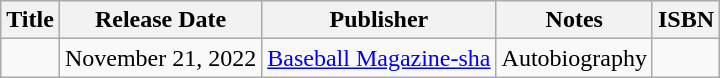<table class="wikitable">
<tr>
<th>Title</th>
<th>Release Date</th>
<th>Publisher</th>
<th>Notes</th>
<th>ISBN</th>
</tr>
<tr>
<td></td>
<td>November 21, 2022</td>
<td><a href='#'>Baseball Magazine-sha</a></td>
<td>Autobiography</td>
<td></td>
</tr>
</table>
